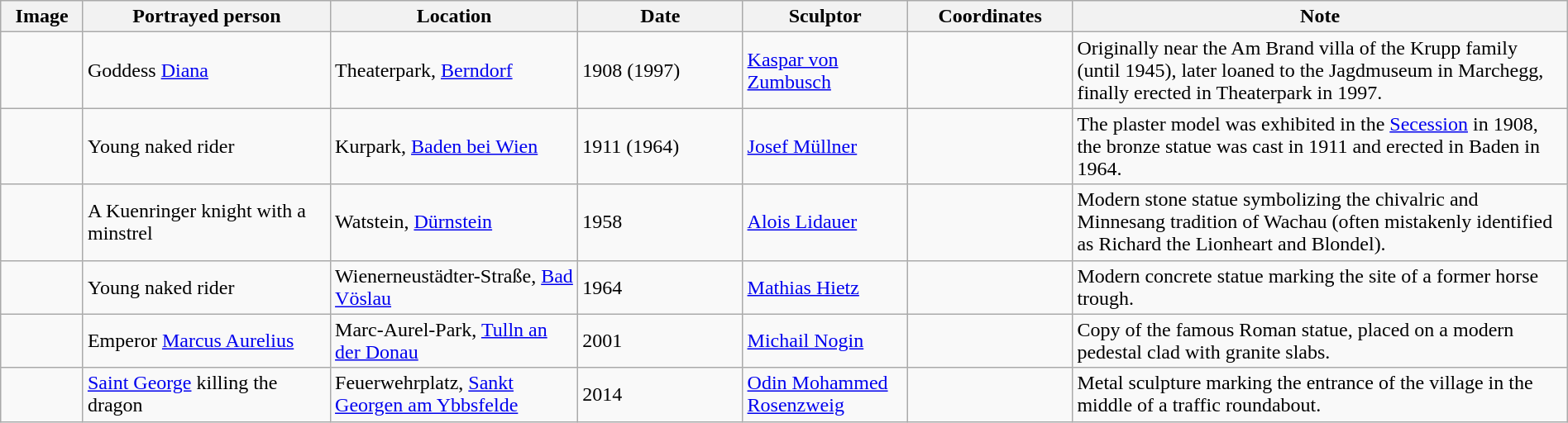<table class="wikitable sortable"  style="width:100%;">
<tr>
<th width="5%" align="left" class="unsortable">Image</th>
<th width="15%" align="left">Portrayed person</th>
<th width="15%" align="left">Location</th>
<th width="10%" align="left">Date</th>
<th width="10%" align="left">Sculptor</th>
<th width="10%" align="left">Coordinates</th>
<th width="30%" align="left">Note</th>
</tr>
<tr>
<td></td>
<td>Goddess <a href='#'>Diana</a></td>
<td>Theaterpark, <a href='#'>Berndorf</a></td>
<td>1908 (1997)</td>
<td><a href='#'>Kaspar von Zumbusch</a></td>
<td></td>
<td>Originally near the Am Brand villa of the Krupp family (until 1945), later loaned to the Jagdmuseum in Marchegg, finally erected in Theaterpark in 1997.</td>
</tr>
<tr>
<td></td>
<td>Young naked rider</td>
<td>Kurpark, <a href='#'>Baden bei Wien</a></td>
<td>1911 (1964)</td>
<td><a href='#'>Josef Müllner</a></td>
<td></td>
<td>The plaster model was exhibited in the <a href='#'>Secession</a> in 1908, the bronze statue was cast in 1911 and erected in Baden in 1964.</td>
</tr>
<tr>
<td></td>
<td>A Kuenringer knight with a minstrel</td>
<td>Watstein, <a href='#'>Dürnstein</a></td>
<td>1958</td>
<td><a href='#'>Alois Lidauer</a></td>
<td></td>
<td>Modern stone statue symbolizing the chivalric and Minnesang tradition of Wachau (often mistakenly identified as Richard the Lionheart and Blondel).</td>
</tr>
<tr>
<td></td>
<td>Young naked rider</td>
<td>Wienerneustädter-Straße, <a href='#'>Bad Vöslau</a></td>
<td>1964</td>
<td><a href='#'>Mathias Hietz</a></td>
<td></td>
<td>Modern concrete statue marking the site of a former horse trough.</td>
</tr>
<tr>
<td></td>
<td>Emperor <a href='#'>Marcus Aurelius</a></td>
<td>Marc-Aurel-Park, <a href='#'>Tulln an der Donau</a></td>
<td>2001</td>
<td><a href='#'>Michail Nogin</a></td>
<td></td>
<td>Copy of the famous Roman statue, placed on a modern pedestal clad with granite slabs.</td>
</tr>
<tr>
<td></td>
<td><a href='#'>Saint George</a> killing the dragon</td>
<td>Feuerwehrplatz, <a href='#'>Sankt Georgen am Ybbsfelde</a></td>
<td>2014</td>
<td><a href='#'>Odin Mohammed Rosenzweig</a></td>
<td></td>
<td>Metal sculpture marking the entrance of the village in the middle of a traffic roundabout.</td>
</tr>
</table>
